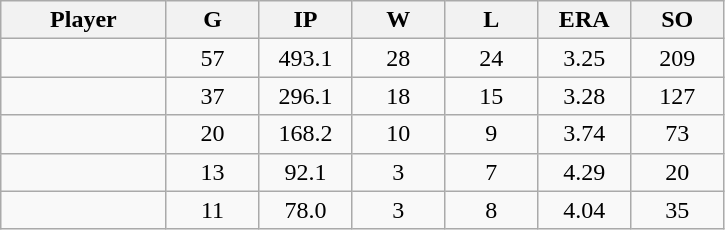<table class="wikitable sortable">
<tr>
<th bgcolor="#DDDDFF" width="16%">Player</th>
<th bgcolor="#DDDDFF" width="9%">G</th>
<th bgcolor="#DDDDFF" width="9%">IP</th>
<th bgcolor="#DDDDFF" width="9%">W</th>
<th bgcolor="#DDDDFF" width="9%">L</th>
<th bgcolor="#DDDDFF" width="9%">ERA</th>
<th bgcolor="#DDDDFF" width="9%">SO</th>
</tr>
<tr align="center">
<td></td>
<td>57</td>
<td>493.1</td>
<td>28</td>
<td>24</td>
<td>3.25</td>
<td>209</td>
</tr>
<tr align="center">
<td></td>
<td>37</td>
<td>296.1</td>
<td>18</td>
<td>15</td>
<td>3.28</td>
<td>127</td>
</tr>
<tr align="center">
<td></td>
<td>20</td>
<td>168.2</td>
<td>10</td>
<td>9</td>
<td>3.74</td>
<td>73</td>
</tr>
<tr align="center">
<td></td>
<td>13</td>
<td>92.1</td>
<td>3</td>
<td>7</td>
<td>4.29</td>
<td>20</td>
</tr>
<tr align="center">
<td></td>
<td>11</td>
<td>78.0</td>
<td>3</td>
<td>8</td>
<td>4.04</td>
<td>35</td>
</tr>
</table>
